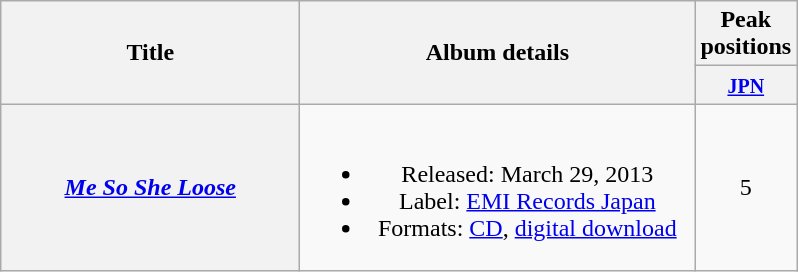<table class="wikitable plainrowheaders" style="text-align:center;">
<tr>
<th style="width:12em;" rowspan="2">Title</th>
<th style="width:16em;" rowspan="2">Album details</th>
<th colspan="1">Peak positions</th>
</tr>
<tr>
<th style="width:2.5em;"><small><a href='#'>JPN</a></small><br></th>
</tr>
<tr>
<th scope="row"><em><a href='#'>Me So She Loose</a></em></th>
<td><br><ul><li>Released: March 29, 2013 </li><li>Label: <a href='#'>EMI Records Japan</a></li><li>Formats: <a href='#'>CD</a>, <a href='#'>digital download</a></li></ul></td>
<td>5</td>
</tr>
</table>
